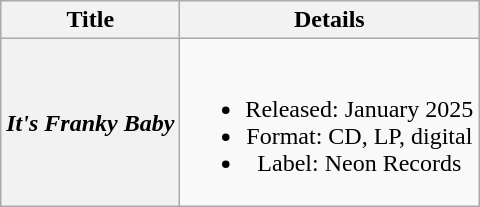<table class="wikitable plainrowheaders" style="text-align:center;" border="1">
<tr>
<th>Title</th>
<th>Details</th>
</tr>
<tr>
<th scope="row"><em>It's Franky Baby</em></th>
<td><br><ul><li>Released: January 2025</li><li>Format: CD, LP, digital</li><li>Label: Neon Records</li></ul></td>
</tr>
</table>
